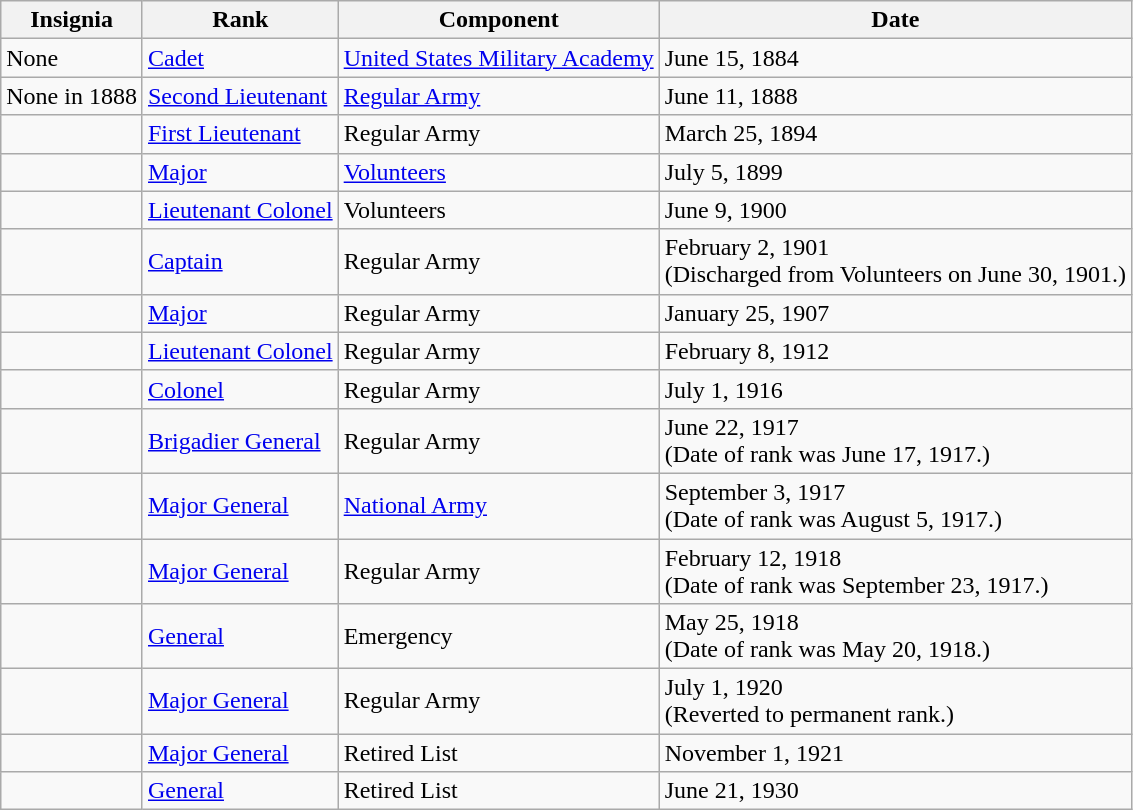<table class="wikitable">
<tr>
<th>Insignia</th>
<th>Rank</th>
<th>Component</th>
<th>Date</th>
</tr>
<tr>
<td>None</td>
<td><a href='#'>Cadet</a></td>
<td><a href='#'>United States Military Academy</a></td>
<td>June 15, 1884</td>
</tr>
<tr>
<td>None in 1888</td>
<td><a href='#'>Second Lieutenant</a></td>
<td><a href='#'>Regular Army</a></td>
<td>June 11, 1888</td>
</tr>
<tr>
<td></td>
<td><a href='#'>First Lieutenant</a></td>
<td>Regular Army</td>
<td>March 25, 1894</td>
</tr>
<tr>
<td></td>
<td><a href='#'>Major</a></td>
<td><a href='#'>Volunteers</a></td>
<td>July 5, 1899</td>
</tr>
<tr>
<td></td>
<td><a href='#'>Lieutenant Colonel</a></td>
<td>Volunteers</td>
<td>June 9, 1900</td>
</tr>
<tr>
<td></td>
<td><a href='#'>Captain</a></td>
<td>Regular Army</td>
<td>February 2, 1901 <br>(Discharged from Volunteers on June 30, 1901.)</td>
</tr>
<tr>
<td></td>
<td><a href='#'>Major</a></td>
<td>Regular Army</td>
<td>January 25, 1907</td>
</tr>
<tr>
<td></td>
<td><a href='#'>Lieutenant Colonel</a></td>
<td>Regular Army</td>
<td>February 8, 1912</td>
</tr>
<tr>
<td></td>
<td><a href='#'>Colonel</a></td>
<td>Regular Army</td>
<td>July 1, 1916</td>
</tr>
<tr>
<td></td>
<td><a href='#'>Brigadier General</a></td>
<td>Regular Army</td>
<td>June 22, 1917<br>(Date of rank was June 17, 1917.)</td>
</tr>
<tr>
<td></td>
<td><a href='#'>Major General</a></td>
<td><a href='#'>National Army</a></td>
<td>September 3, 1917<br>(Date of rank was August 5, 1917.)</td>
</tr>
<tr>
<td></td>
<td><a href='#'>Major General</a></td>
<td>Regular Army</td>
<td>February 12, 1918<br>(Date of rank was September 23, 1917.)</td>
</tr>
<tr>
<td></td>
<td><a href='#'>General</a></td>
<td>Emergency</td>
<td>May 25, 1918<br>(Date of rank was May 20, 1918.)</td>
</tr>
<tr>
<td></td>
<td><a href='#'>Major General</a></td>
<td>Regular Army</td>
<td>July 1, 1920 <br>(Reverted to permanent rank.)</td>
</tr>
<tr>
<td></td>
<td><a href='#'>Major General</a></td>
<td>Retired List</td>
<td>November 1, 1921</td>
</tr>
<tr>
<td></td>
<td><a href='#'>General</a></td>
<td>Retired List</td>
<td>June 21, 1930</td>
</tr>
</table>
